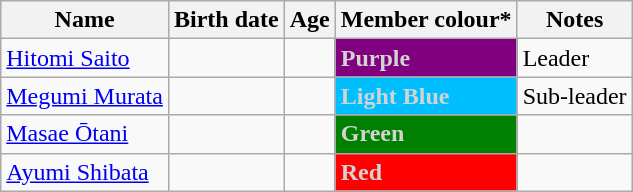<table class="wikitable">
<tr style="white-space:nowrap;">
<th>Name</th>
<th>Birth date</th>
<th>Age</th>
<th>Member colour*</th>
<th>Notes</th>
</tr>
<tr>
<td><a href='#'>Hitomi Saito</a></td>
<td></td>
<td></td>
<td style="color:Lightgrey; background:Purple;"><strong>Purple</strong></td>
<td>Leader</td>
</tr>
<tr>
<td><a href='#'>Megumi Murata</a></td>
<td></td>
<td></td>
<td style="color:Lightgrey; background:DeepSkyBlue;"><strong>Light Blue</strong></td>
<td>Sub-leader</td>
</tr>
<tr>
<td><a href='#'>Masae Ōtani</a></td>
<td></td>
<td></td>
<td style="color:Lightgray; background:Green;"><strong>Green</strong></td>
<td></td>
</tr>
<tr>
<td><a href='#'>Ayumi Shibata</a></td>
<td></td>
<td></td>
<td style="color:Lightgrey; background:Red;"><strong>Red</strong></td>
<td></td>
</tr>
</table>
